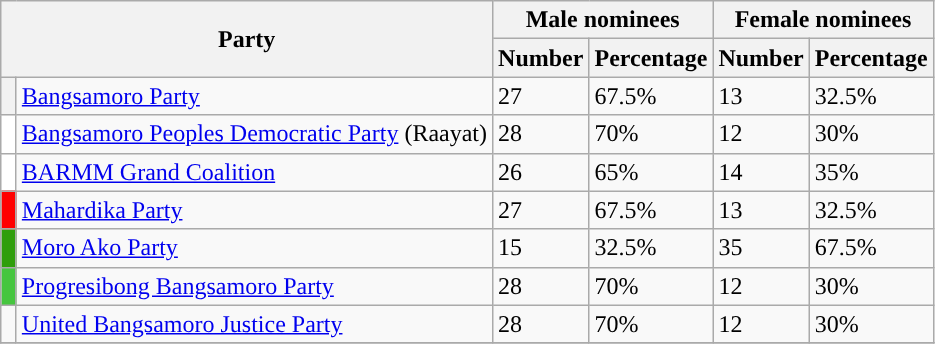<table class="wikitable left sortable" border="1">
<tr>
<th rowspan=2 colspan="2">Party</th>
<th colspan="2" class="unsortable">Male nominees</th>
<th colspan="2" class="unsortable">Female nominees</th>
</tr>
<tr>
<th>Number</th>
<th>Percentage</th>
<th>Number</th>
<th>Percentage</th>
</tr>
<tr>
<th style="background:"></th>
<td><a href='#'>Bangsamoro Party</a></td>
<td>27</td>
<td>67.5%</td>
<td>13</td>
<td>32.5%</td>
</tr>
<tr>
<th style="background:#FFFFFF;"></th>
<td><a href='#'>Bangsamoro Peoples Democratic Party</a> (Raayat)</td>
<td>28</td>
<td>70%</td>
<td>12</td>
<td>30%</td>
</tr>
<tr>
<td bgcolor="#FFFFFF"></td>
<td><a href='#'>BARMM Grand Coalition</a></td>
<td>26</td>
<td>65%</td>
<td>14</td>
<td>35%</td>
</tr>
<tr>
<th style="background:red;"></th>
<td><a href='#'>Mahardika Party</a></td>
<td>27</td>
<td>67.5%</td>
<td>13</td>
<td>32.5%</td>
</tr>
<tr>
<td width=3px bgcolor="#2F9E0B"></td>
<td><a href='#'>Moro Ako Party</a></td>
<td>15</td>
<td>32.5%</td>
<td>35</td>
<td>67.5%</td>
</tr>
<tr>
<td bgcolor="#46C63F"></td>
<td><a href='#'>Progresibong Bangsamoro Party</a></td>
<td>28</td>
<td>70%</td>
<td>12</td>
<td>30%</td>
</tr>
<tr>
<td></td>
<td><a href='#'>United Bangsamoro Justice Party</a></td>
<td>28</td>
<td>70%</td>
<td>12</td>
<td>30%</td>
</tr>
<tr>
</tr>
</table>
